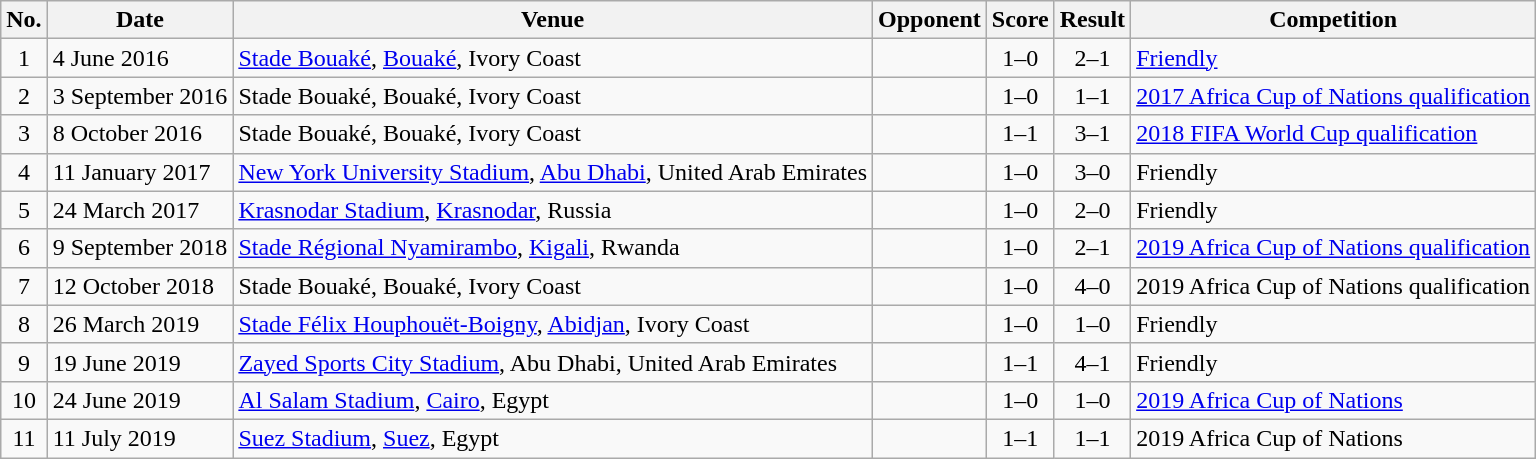<table class="wikitable sortable">
<tr>
<th scope="col">No.</th>
<th scope="col">Date</th>
<th scope="col">Venue</th>
<th scope="col">Opponent</th>
<th scope="col">Score</th>
<th scope="col">Result</th>
<th scope="col">Competition</th>
</tr>
<tr>
<td style="text-align:center">1</td>
<td>4 June 2016</td>
<td><a href='#'>Stade Bouaké</a>, <a href='#'>Bouaké</a>, Ivory Coast</td>
<td></td>
<td style="text-align:center">1–0</td>
<td style="text-align:center">2–1</td>
<td><a href='#'>Friendly</a></td>
</tr>
<tr>
<td style="text-align:center">2</td>
<td>3 September 2016</td>
<td>Stade Bouaké, Bouaké, Ivory Coast</td>
<td></td>
<td style="text-align:center">1–0</td>
<td style="text-align:center">1–1</td>
<td><a href='#'>2017 Africa Cup of Nations qualification</a></td>
</tr>
<tr>
<td style="text-align:center">3</td>
<td>8 October 2016</td>
<td>Stade Bouaké, Bouaké, Ivory Coast</td>
<td></td>
<td style="text-align:center">1–1</td>
<td style="text-align:center">3–1</td>
<td><a href='#'>2018 FIFA World Cup qualification</a></td>
</tr>
<tr>
<td style="text-align:center">4</td>
<td>11 January 2017</td>
<td><a href='#'>New York University Stadium</a>, <a href='#'>Abu Dhabi</a>, United Arab Emirates</td>
<td></td>
<td style="text-align:center">1–0</td>
<td style="text-align:center">3–0</td>
<td>Friendly</td>
</tr>
<tr>
<td style="text-align:center">5</td>
<td>24 March 2017</td>
<td><a href='#'>Krasnodar Stadium</a>, <a href='#'>Krasnodar</a>, Russia</td>
<td></td>
<td style="text-align:center">1–0</td>
<td style="text-align:center">2–0</td>
<td>Friendly</td>
</tr>
<tr>
<td style="text-align:center">6</td>
<td>9 September 2018</td>
<td><a href='#'>Stade Régional Nyamirambo</a>, <a href='#'>Kigali</a>, Rwanda</td>
<td></td>
<td style="text-align:center">1–0</td>
<td style="text-align:center">2–1</td>
<td><a href='#'>2019 Africa Cup of Nations qualification</a></td>
</tr>
<tr>
<td style="text-align:center">7</td>
<td>12 October 2018</td>
<td>Stade Bouaké, Bouaké, Ivory Coast</td>
<td></td>
<td style="text-align:center">1–0</td>
<td style="text-align:center">4–0</td>
<td>2019 Africa Cup of Nations qualification</td>
</tr>
<tr>
<td style="text-align:center">8</td>
<td>26 March 2019</td>
<td><a href='#'>Stade Félix Houphouët-Boigny</a>, <a href='#'>Abidjan</a>, Ivory Coast</td>
<td></td>
<td style="text-align:center">1–0</td>
<td style="text-align:center">1–0</td>
<td>Friendly</td>
</tr>
<tr>
<td style="text-align:center">9</td>
<td>19 June 2019</td>
<td><a href='#'>Zayed Sports City Stadium</a>, Abu Dhabi, United Arab Emirates</td>
<td></td>
<td style="text-align:center">1–1</td>
<td style="text-align:center">4–1</td>
<td>Friendly</td>
</tr>
<tr>
<td style="text-align:center">10</td>
<td>24 June 2019</td>
<td><a href='#'>Al Salam Stadium</a>, <a href='#'>Cairo</a>, Egypt</td>
<td></td>
<td style="text-align:center">1–0</td>
<td style="text-align:center">1–0</td>
<td><a href='#'>2019 Africa Cup of Nations</a></td>
</tr>
<tr>
<td style="text-align:center">11</td>
<td>11 July 2019</td>
<td><a href='#'>Suez Stadium</a>, <a href='#'>Suez</a>, Egypt</td>
<td></td>
<td style="text-align:center">1–1</td>
<td align=center>1–1</td>
<td>2019 Africa Cup of Nations</td>
</tr>
</table>
